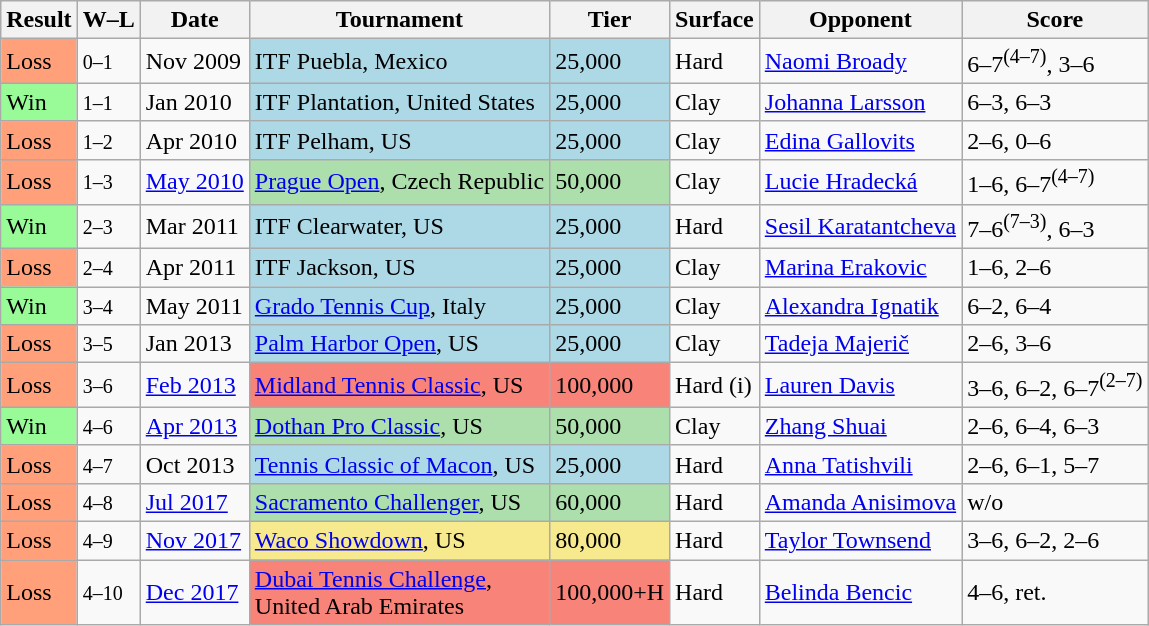<table class="sortable wikitable">
<tr>
<th>Result</th>
<th class=unsortable>W–L</th>
<th>Date</th>
<th>Tournament</th>
<th>Tier</th>
<th>Surface</th>
<th>Opponent</th>
<th class=unsortable>Score</th>
</tr>
<tr>
<td style=background:#ffa07a>Loss</td>
<td><small>0–1</small></td>
<td>Nov 2009</td>
<td style=background:lightblue>ITF Puebla, Mexico</td>
<td style=background:lightblue>25,000</td>
<td>Hard</td>
<td> <a href='#'>Naomi Broady</a></td>
<td>6–7<sup>(4–7)</sup>, 3–6</td>
</tr>
<tr>
<td style=background:#98fb98>Win</td>
<td><small>1–1</small></td>
<td>Jan 2010</td>
<td style=background:lightblue>ITF Plantation, United States</td>
<td style=background:lightblue>25,000</td>
<td>Clay</td>
<td> <a href='#'>Johanna Larsson</a></td>
<td>6–3, 6–3</td>
</tr>
<tr>
<td style=background:#ffa07a>Loss</td>
<td><small>1–2</small></td>
<td>Apr 2010</td>
<td style=background:lightblue>ITF Pelham, US</td>
<td style=background:lightblue>25,000</td>
<td>Clay</td>
<td> <a href='#'>Edina Gallovits</a></td>
<td>2–6, 0–6</td>
</tr>
<tr>
<td style=background:#ffa07a>Loss</td>
<td><small>1–3</small></td>
<td><a href='#'>May 2010</a></td>
<td style=background:#addfad><a href='#'>Prague Open</a>, Czech Republic</td>
<td style=background:#addfad>50,000</td>
<td>Clay</td>
<td> <a href='#'>Lucie Hradecká</a></td>
<td>1–6, 6–7<sup>(4–7)</sup></td>
</tr>
<tr>
<td style=background:#98fb98>Win</td>
<td><small>2–3</small></td>
<td>Mar 2011</td>
<td style=background:lightblue>ITF Clearwater, US</td>
<td style=background:lightblue>25,000</td>
<td>Hard</td>
<td> <a href='#'>Sesil Karatantcheva</a></td>
<td>7–6<sup>(7–3)</sup>, 6–3</td>
</tr>
<tr>
<td style=background:#ffa07a>Loss</td>
<td><small>2–4</small></td>
<td>Apr 2011</td>
<td style=background:lightblue>ITF Jackson, US</td>
<td style=background:lightblue>25,000</td>
<td>Clay</td>
<td> <a href='#'>Marina Erakovic</a></td>
<td>1–6, 2–6</td>
</tr>
<tr>
<td style=background:#98fb98>Win</td>
<td><small>3–4</small></td>
<td>May 2011</td>
<td style=background:lightblue><a href='#'>Grado Tennis Cup</a>, Italy</td>
<td style=background:lightblue>25,000</td>
<td>Clay</td>
<td> <a href='#'>Alexandra Ignatik</a></td>
<td>6–2, 6–4</td>
</tr>
<tr>
<td style=background:#ffa07a>Loss</td>
<td><small>3–5</small></td>
<td>Jan 2013</td>
<td style=background:lightblue><a href='#'>Palm Harbor Open</a>, US</td>
<td style=background:lightblue>25,000</td>
<td>Clay</td>
<td> <a href='#'>Tadeja Majerič</a></td>
<td>2–6, 3–6</td>
</tr>
<tr>
<td style=background:#ffa07a>Loss</td>
<td><small>3–6</small></td>
<td><a href='#'>Feb 2013</a></td>
<td style=background:#f88379><a href='#'>Midland Tennis Classic</a>, US</td>
<td style=background:#f88379>100,000</td>
<td>Hard (i)</td>
<td> <a href='#'>Lauren Davis</a></td>
<td>3–6, 6–2, 6–7<sup>(2–7)</sup></td>
</tr>
<tr>
<td style=background:#98fb98>Win</td>
<td><small>4–6</small></td>
<td><a href='#'>Apr 2013</a></td>
<td style=background:#addfad><a href='#'>Dothan Pro Classic</a>, US</td>
<td style=background:#addfad>50,000</td>
<td>Clay</td>
<td> <a href='#'>Zhang Shuai</a></td>
<td>2–6, 6–4, 6–3</td>
</tr>
<tr>
<td style=background:#ffa07a>Loss</td>
<td><small>4–7</small></td>
<td>Oct 2013</td>
<td bgcolor=lightblue><a href='#'>Tennis Classic of Macon</a>, US</td>
<td style=background:lightblue>25,000</td>
<td>Hard</td>
<td> <a href='#'>Anna Tatishvili</a></td>
<td>2–6, 6–1, 5–7</td>
</tr>
<tr>
<td style=background:#ffa07a>Loss</td>
<td><small>4–8</small></td>
<td><a href='#'>Jul 2017</a></td>
<td style=background:#addfad><a href='#'>Sacramento Challenger</a>, US</td>
<td style=background:#addfad>60,000</td>
<td>Hard</td>
<td> <a href='#'>Amanda Anisimova</a></td>
<td>w/o</td>
</tr>
<tr>
<td style=background:#ffa07a>Loss</td>
<td><small>4–9</small></td>
<td><a href='#'>Nov 2017</a></td>
<td bgcolor=f7e98e><a href='#'>Waco Showdown</a>, US</td>
<td bgcolor=f7e98e>80,000</td>
<td>Hard</td>
<td> <a href='#'>Taylor Townsend</a></td>
<td>3–6, 6–2, 2–6</td>
</tr>
<tr>
<td style=background:#ffa07a>Loss</td>
<td><small>4–10</small></td>
<td><a href='#'>Dec 2017</a></td>
<td style=background:#f88379><a href='#'>Dubai Tennis Challenge</a>, <br>United Arab Emirates</td>
<td style=background:#f88379>100,000+H</td>
<td>Hard</td>
<td> <a href='#'>Belinda Bencic</a></td>
<td>4–6, ret.</td>
</tr>
</table>
